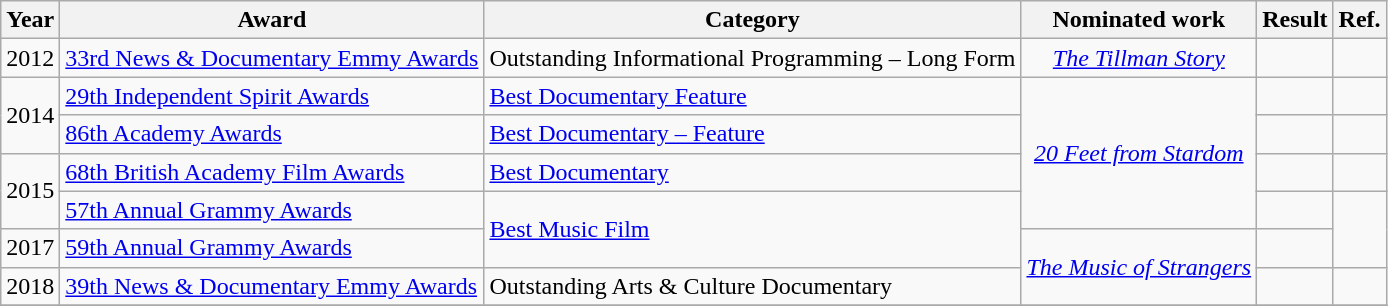<table class="wikitable sortable">
<tr>
<th>Year</th>
<th>Award</th>
<th>Category</th>
<th>Nominated work</th>
<th>Result</th>
<th>Ref.</th>
</tr>
<tr>
<td>2012</td>
<td><a href='#'>33rd News & Documentary Emmy Awards</a></td>
<td>Outstanding Informational Programming – Long Form</td>
<td style="text-align:center;"><em><a href='#'>The Tillman Story</a></em></td>
<td></td>
<td></td>
</tr>
<tr>
<td rowspan="2">2014</td>
<td><a href='#'>29th Independent Spirit Awards</a></td>
<td><a href='#'>Best Documentary Feature</a></td>
<td rowspan="4" style="text-align:center;"><em><a href='#'>20 Feet from Stardom</a></em></td>
<td></td>
<td></td>
</tr>
<tr>
<td><a href='#'>86th Academy Awards</a></td>
<td><a href='#'>Best Documentary – Feature</a></td>
<td></td>
<td style="text-align:center;"></td>
</tr>
<tr>
<td rowspan="2">2015</td>
<td><a href='#'>68th British Academy Film Awards</a></td>
<td><a href='#'>Best Documentary</a></td>
<td></td>
<td></td>
</tr>
<tr>
<td><a href='#'>57th Annual Grammy Awards</a></td>
<td rowspan="2"><a href='#'>Best Music Film</a></td>
<td></td>
<td rowspan="2" style="text-align:center;"></td>
</tr>
<tr>
<td>2017</td>
<td><a href='#'>59th Annual Grammy Awards</a></td>
<td rowspan="2" style="text-align:center;"><em><a href='#'>The Music of Strangers</a></em></td>
<td></td>
</tr>
<tr>
<td>2018</td>
<td><a href='#'>39th News & Documentary Emmy Awards</a></td>
<td>Outstanding Arts & Culture Documentary</td>
<td></td>
<td></td>
</tr>
<tr>
</tr>
</table>
